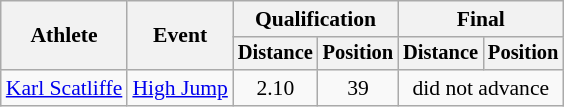<table class=wikitable style="font-size:90%">
<tr>
<th rowspan="2">Athlete</th>
<th rowspan="2">Event</th>
<th colspan="2">Qualification</th>
<th colspan="2">Final</th>
</tr>
<tr style="font-size:95%">
<th>Distance</th>
<th>Position</th>
<th>Distance</th>
<th>Position</th>
</tr>
<tr align=center>
<td align=left><a href='#'>Karl Scatliffe</a></td>
<td align=left><a href='#'>High Jump</a></td>
<td>2.10</td>
<td>39</td>
<td colspan=2>did not advance</td>
</tr>
</table>
